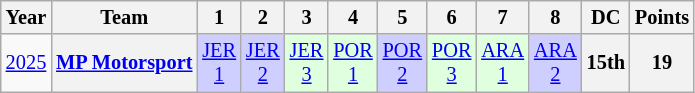<table class="wikitable" style="text-align:center; font-size:85%">
<tr>
<th>Year</th>
<th>Team</th>
<th>1</th>
<th>2</th>
<th>3</th>
<th>4</th>
<th>5</th>
<th>6</th>
<th>7</th>
<th>8</th>
<th>DC</th>
<th>Points</th>
</tr>
<tr>
<td><a href='#'>2025</a></td>
<th><a href='#'>MP Motorsport</a></th>
<td style="background:#CFCFFF"><a href='#'>JER<br>1</a><br></td>
<td style="background:#CFCFFF"><a href='#'>JER<br>2</a><br></td>
<td style="background:#DFFFDF"><a href='#'>JER<br>3</a><br></td>
<td style="background:#DFFFDF"><a href='#'>POR<br>1</a><br></td>
<td style="background:#CFCFFF"><a href='#'>POR<br>2</a><br></td>
<td style="background:#DFFFDF"><a href='#'>POR<br>3</a><br></td>
<td style="background:#DFFFDF"><a href='#'>ARA<br>1</a><br></td>
<td style="background:#CFCFFF"><a href='#'>ARA<br>2</a><br></td>
<th>15th</th>
<th>19</th>
</tr>
</table>
